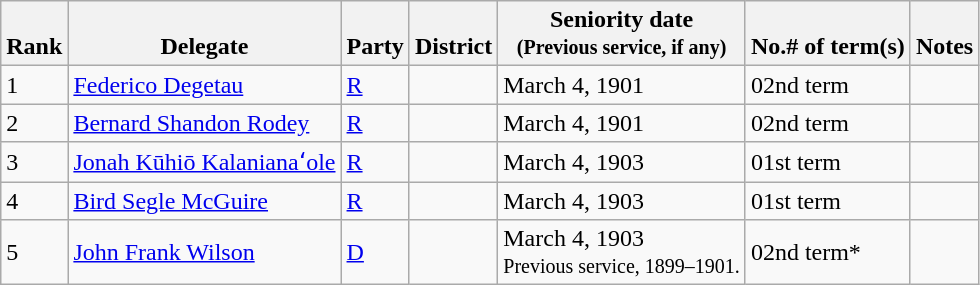<table class="wikitable sortable">
<tr valign=bottom>
<th>Rank</th>
<th>Delegate</th>
<th>Party</th>
<th>District</th>
<th>Seniority date<br><small>(Previous service, if any)</small><br></th>
<th>No.# of term(s)</th>
<th>Notes</th>
</tr>
<tr>
<td>1</td>
<td><a href='#'>Federico Degetau</a></td>
<td><a href='#'>R</a></td>
<td></td>
<td>March 4, 1901</td>
<td>02nd term</td>
<td></td>
</tr>
<tr>
<td>2</td>
<td><a href='#'>Bernard Shandon Rodey</a></td>
<td><a href='#'>R</a></td>
<td></td>
<td>March 4, 1901</td>
<td>02nd term</td>
<td></td>
</tr>
<tr>
<td>3</td>
<td><a href='#'>Jonah Kūhiō Kalanianaʻole</a></td>
<td><a href='#'>R</a></td>
<td></td>
<td>March 4, 1903</td>
<td>01st term</td>
<td></td>
</tr>
<tr>
<td>4</td>
<td><a href='#'>Bird Segle McGuire</a></td>
<td><a href='#'>R</a></td>
<td></td>
<td>March 4, 1903</td>
<td>01st term</td>
<td></td>
</tr>
<tr>
<td>5</td>
<td><a href='#'>John Frank Wilson</a></td>
<td><a href='#'>D</a></td>
<td></td>
<td>March 4, 1903<br><small>Previous service, 1899–1901.</small></td>
<td>02nd term*</td>
<td></td>
</tr>
</table>
